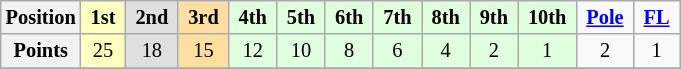<table class="wikitable" style="font-size:85%; text-align:center">
<tr>
<th>Position</th>
<td style="background:#ffffbf;"> <strong>1st</strong> </td>
<td style="background:#dfdfdf;"> <strong>2nd</strong> </td>
<td style="background:#ffdf9f;"> <strong>3rd</strong> </td>
<td style="background:#dfffdf;"> <strong>4th</strong> </td>
<td style="background:#dfffdf;"> <strong>5th</strong> </td>
<td style="background:#dfffdf;"> <strong>6th</strong> </td>
<td style="background:#dfffdf;"> <strong>7th</strong> </td>
<td style="background:#dfffdf;"> <strong>8th</strong> </td>
<td style="background:#dfffdf;"> <strong>9th</strong> </td>
<td style="background:#dfffdf;"> <strong>10th</strong> </td>
<td> <strong><a href='#'>Pole</a></strong> </td>
<td> <strong><a href='#'>FL</a></strong> </td>
</tr>
<tr>
<th>Points</th>
<td style="background:#ffffbf;">25</td>
<td style="background:#dfdfdf;">18</td>
<td style="background:#ffdf9f;">15</td>
<td style="background:#dfffdf;">12</td>
<td style="background:#dfffdf;">10</td>
<td style="background:#dfffdf;">8</td>
<td style="background:#dfffdf;">6</td>
<td style="background:#dfffdf;">4</td>
<td style="background:#dfffdf;">2</td>
<td style="background:#dfffdf;">1</td>
<td>2</td>
<td>1</td>
</tr>
<tr>
</tr>
</table>
